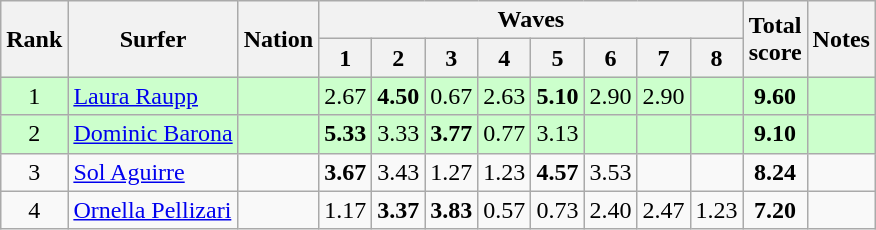<table class="wikitable sortable" style="text-align:center">
<tr>
<th rowspan=2>Rank</th>
<th rowspan=2>Surfer</th>
<th rowspan=2>Nation</th>
<th colspan=8>Waves</th>
<th rowspan=2>Total<br>score</th>
<th rowspan=2>Notes</th>
</tr>
<tr>
<th>1</th>
<th>2</th>
<th>3</th>
<th>4</th>
<th>5</th>
<th>6</th>
<th>7</th>
<th>8</th>
</tr>
<tr bgcolor=ccffcc>
<td>1</td>
<td align=left><a href='#'>Laura Raupp</a></td>
<td align=left></td>
<td>2.67</td>
<td><strong>4.50</strong></td>
<td>0.67</td>
<td>2.63</td>
<td><strong>5.10</strong></td>
<td>2.90</td>
<td>2.90</td>
<td></td>
<td><strong>9.60</strong></td>
<td></td>
</tr>
<tr bgcolor=ccffcc>
<td>2</td>
<td align=left><a href='#'>Dominic Barona</a></td>
<td align=left></td>
<td><strong>5.33</strong></td>
<td>3.33</td>
<td><strong>3.77</strong></td>
<td>0.77</td>
<td>3.13</td>
<td></td>
<td></td>
<td></td>
<td><strong>9.10</strong></td>
<td></td>
</tr>
<tr>
<td>3</td>
<td align=left><a href='#'>Sol Aguirre</a></td>
<td align=left></td>
<td><strong>3.67</strong></td>
<td>3.43</td>
<td>1.27</td>
<td>1.23</td>
<td><strong>4.57</strong></td>
<td>3.53</td>
<td></td>
<td></td>
<td><strong>8.24</strong></td>
<td></td>
</tr>
<tr>
<td>4</td>
<td align=left><a href='#'>Ornella Pellizari</a></td>
<td align=left></td>
<td>1.17</td>
<td><strong>3.37</strong></td>
<td><strong>3.83</strong></td>
<td>0.57</td>
<td>0.73</td>
<td>2.40</td>
<td>2.47</td>
<td>1.23</td>
<td><strong>7.20</strong></td>
<td></td>
</tr>
</table>
